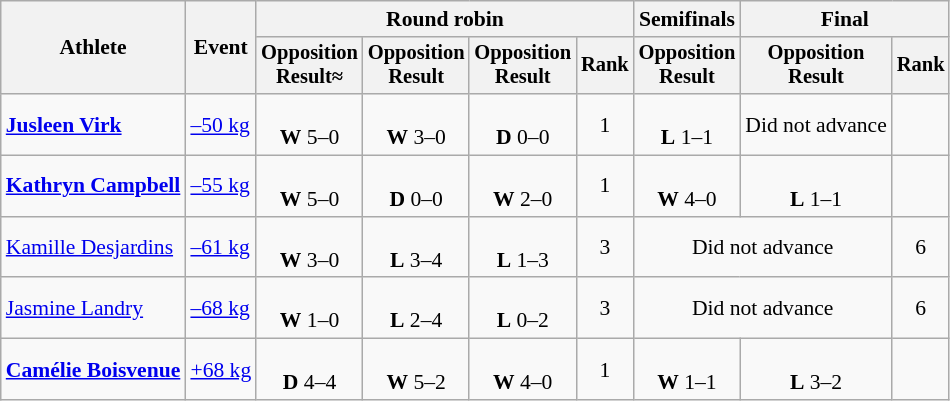<table class="wikitable" style="font-size:90%">
<tr>
<th rowspan=2>Athlete</th>
<th rowspan=2>Event</th>
<th colspan=4>Round robin</th>
<th>Semifinals</th>
<th colspan=2>Final</th>
</tr>
<tr style="font-size:95%">
<th>Opposition<br>Result≈</th>
<th>Opposition<br>Result</th>
<th>Opposition<br>Result</th>
<th>Rank</th>
<th>Opposition<br>Result</th>
<th>Opposition<br>Result</th>
<th>Rank</th>
</tr>
<tr align=center>
<td align=left><strong><a href='#'>Jusleen Virk</a></strong></td>
<td align=left><a href='#'>–50 kg</a></td>
<td><br><strong>W</strong> 5–0</td>
<td><br><strong>W</strong> 3–0</td>
<td><br><strong>D</strong> 0–0</td>
<td>1</td>
<td><br><strong>L</strong> 1–1</td>
<td>Did not advance</td>
<td></td>
</tr>
<tr align=center>
<td align=left><strong><a href='#'>Kathryn Campbell</a></strong></td>
<td align=left><a href='#'>–55 kg</a></td>
<td><br><strong>W</strong> 5–0</td>
<td><br><strong>D</strong> 0–0</td>
<td><br><strong>W</strong> 2–0</td>
<td>1</td>
<td><br><strong>W</strong> 4–0</td>
<td><br><strong>L</strong> 1–1</td>
<td></td>
</tr>
<tr align=center>
<td align=left><a href='#'>Kamille Desjardins</a></td>
<td align=left><a href='#'>–61 kg</a></td>
<td><br><strong>W</strong> 3–0</td>
<td><br><strong>L</strong> 3–4</td>
<td><br><strong>L</strong> 1–3</td>
<td>3</td>
<td colspan=2>Did not advance</td>
<td>6</td>
</tr>
<tr align=center>
<td align=left><a href='#'>Jasmine Landry</a></td>
<td align=left><a href='#'>–68 kg</a></td>
<td><br><strong>W</strong> 1–0</td>
<td><br><strong>L</strong> 2–4</td>
<td><br><strong>L</strong> 0–2</td>
<td>3</td>
<td colspan=2>Did not advance</td>
<td>6</td>
</tr>
<tr align=center>
<td align=left><strong><a href='#'>Camélie Boisvenue</a></strong></td>
<td align=left><a href='#'>+68 kg</a></td>
<td><br><strong>D</strong> 4–4</td>
<td><br><strong>W</strong> 5–2</td>
<td><br><strong>W</strong> 4–0</td>
<td>1</td>
<td><br><strong>W</strong> 1–1</td>
<td><br><strong>L</strong> 3–2</td>
<td></td>
</tr>
</table>
